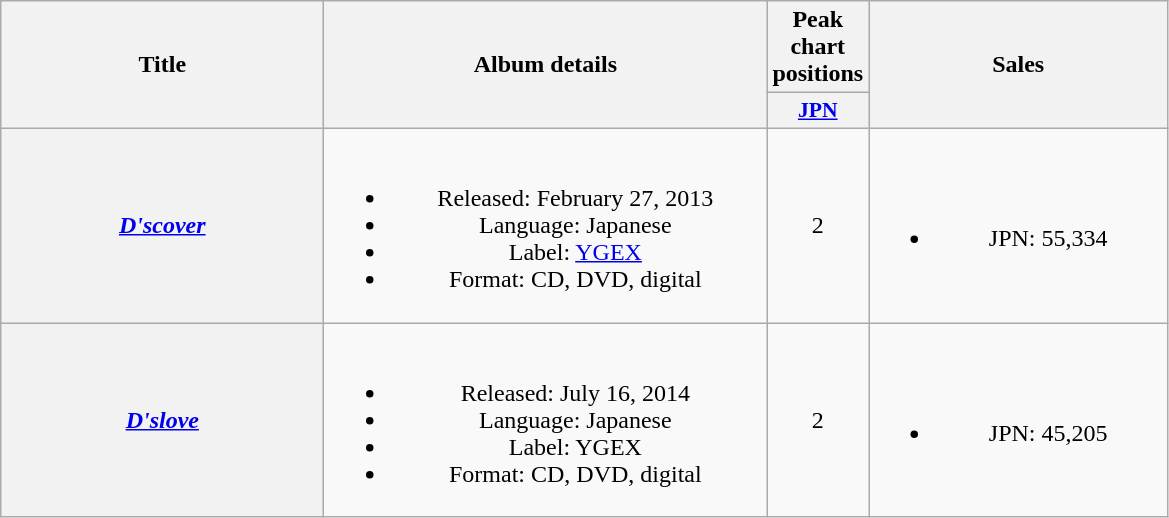<table class="wikitable plainrowheaders" style="text-align:center;">
<tr>
<th rowspan="2" style="width:13em;">Title</th>
<th rowspan="2" style="width:18em;">Album details</th>
<th colspan="1">Peak chart positions</th>
<th rowspan="2" style="width:12em;">Sales</th>
</tr>
<tr>
<th scope="col" style="width:3em;font-size:90%;"><a href='#'>JPN</a><br></th>
</tr>
<tr>
<th scope="row"><em><a href='#'>D'scover</a></em></th>
<td><br><ul><li>Released: February 27, 2013</li><li>Language: Japanese</li><li>Label: <a href='#'>YGEX</a></li><li>Format: CD, DVD, digital</li></ul></td>
<td>2</td>
<td><br><ul><li>JPN: 55,334</li></ul></td>
</tr>
<tr>
<th scope="row"><em><a href='#'>D'slove</a></em></th>
<td><br><ul><li>Released: July 16, 2014</li><li>Language: Japanese</li><li>Label: YGEX</li><li>Format: CD, DVD, digital</li></ul></td>
<td>2</td>
<td><br><ul><li>JPN: 45,205</li></ul></td>
</tr>
</table>
